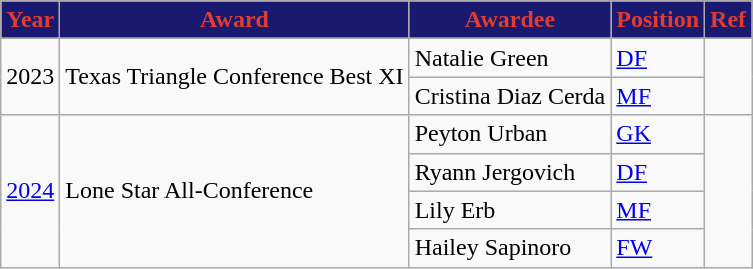<table class="wikitable">
<tr style="background:#cccccc;">
<th style="background:#191970; color:#E03C31">Year</th>
<th style="background:#191970; color:#E03C31">Award</th>
<th style="background:#191970; color:#E03C31">Awardee</th>
<th style="background:#191970; color:#E03C31">Position</th>
<th style="background:#191970; color:#E03C31">Ref</th>
</tr>
<tr>
</tr>
<tr>
<td rowspan=2>2023</td>
<td rowspan=2>Texas Triangle Conference Best XI</td>
<td> Natalie Green</td>
<td><a href='#'>DF</a></td>
<td rowspan=2 style="text-align: center;"></td>
</tr>
<tr>
<td> Cristina Diaz Cerda</td>
<td><a href='#'>MF</a></td>
</tr>
<tr>
<td rowspan=4><a href='#'>2024</a></td>
<td rowspan=4>Lone Star All-Conference</td>
<td> Peyton Urban</td>
<td><a href='#'>GK</a></td>
<td rowspan=4 style="text-align: center;"></td>
</tr>
<tr>
<td> Ryann Jergovich</td>
<td><a href='#'>DF</a></td>
</tr>
<tr>
<td> Lily Erb</td>
<td><a href='#'>MF</a></td>
</tr>
<tr>
<td> Hailey Sapinoro</td>
<td><a href='#'>FW</a></td>
</tr>
</table>
